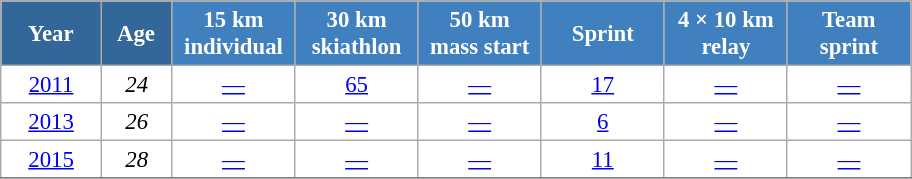<table class="wikitable" style="font-size:95%; text-align:center; border:grey solid 1px; border-collapse:collapse; background:#ffffff;">
<tr>
<th style="background-color:#369; color:white; width:60px;"> Year </th>
<th style="background-color:#369; color:white; width:40px;"> Age </th>
<th style="background-color:#4180be; color:white; width:75px;"> 15 km <br> individual </th>
<th style="background-color:#4180be; color:white; width:75px;"> 30 km <br> skiathlon </th>
<th style="background-color:#4180be; color:white; width:75px;"> 50 km <br> mass start </th>
<th style="background-color:#4180be; color:white; width:75px;"> Sprint </th>
<th style="background-color:#4180be; color:white; width:75px;"> 4 × 10 km <br> relay </th>
<th style="background-color:#4180be; color:white; width:75px;"> Team <br> sprint </th>
</tr>
<tr>
<td><a href='#'>2011</a></td>
<td><em>24</em></td>
<td><a href='#'>—</a></td>
<td><a href='#'>65</a></td>
<td><a href='#'>—</a></td>
<td><a href='#'>17</a></td>
<td><a href='#'>—</a></td>
<td><a href='#'>—</a></td>
</tr>
<tr>
<td><a href='#'>2013</a></td>
<td><em>26</em></td>
<td><a href='#'>—</a></td>
<td><a href='#'>—</a></td>
<td><a href='#'>—</a></td>
<td><a href='#'>6</a></td>
<td><a href='#'>—</a></td>
<td><a href='#'>—</a></td>
</tr>
<tr>
<td><a href='#'>2015</a></td>
<td><em>28</em></td>
<td><a href='#'>—</a></td>
<td><a href='#'>—</a></td>
<td><a href='#'>—</a></td>
<td><a href='#'>11</a></td>
<td><a href='#'>—</a></td>
<td><a href='#'>—</a></td>
</tr>
<tr>
</tr>
</table>
